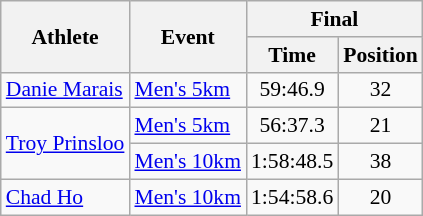<table class="wikitable" border="1" style="font-size:90%">
<tr>
<th rowspan=2>Athlete</th>
<th rowspan=2>Event</th>
<th colspan=2>Final</th>
</tr>
<tr>
<th>Time</th>
<th>Position</th>
</tr>
<tr>
<td rowspan=1><a href='#'>Danie Marais</a></td>
<td><a href='#'>Men's 5km</a></td>
<td align=center>59:46.9</td>
<td align=center>32</td>
</tr>
<tr>
<td rowspan=2><a href='#'>Troy Prinsloo</a></td>
<td><a href='#'>Men's 5km</a></td>
<td align=center>56:37.3</td>
<td align=center>21</td>
</tr>
<tr>
<td><a href='#'>Men's 10km</a></td>
<td align=center>1:58:48.5</td>
<td align=center>38</td>
</tr>
<tr>
<td rowspan=1><a href='#'>Chad Ho</a></td>
<td><a href='#'>Men's 10km</a></td>
<td align=center>1:54:58.6</td>
<td align=center>20</td>
</tr>
</table>
